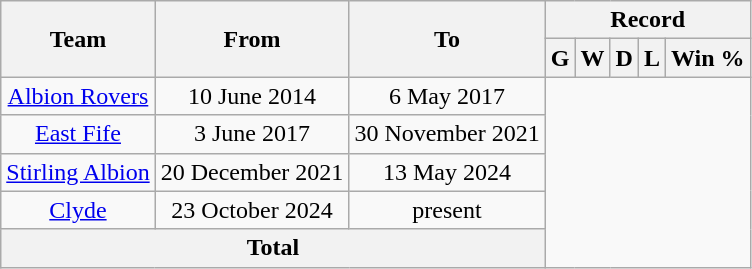<table class="wikitable" style="text-align: center">
<tr>
<th rowspan="2">Team</th>
<th rowspan="2">From</th>
<th rowspan="2">To</th>
<th colspan="5">Record</th>
</tr>
<tr>
<th>G</th>
<th>W</th>
<th>D</th>
<th>L</th>
<th>Win %</th>
</tr>
<tr>
<td align=centre><a href='#'>Albion Rovers</a></td>
<td align=centre>10 June 2014</td>
<td align=centre>6 May 2017<br></td>
</tr>
<tr>
<td align=centre><a href='#'>East Fife</a></td>
<td align=centre>3 June 2017</td>
<td align=centre>30 November 2021<br></td>
</tr>
<tr>
<td align=centre><a href='#'>Stirling Albion</a></td>
<td align=centre>20 December 2021</td>
<td align=centre>13 May 2024<br></td>
</tr>
<tr>
<td align=centre><a href='#'>Clyde</a></td>
<td align=centre>23 October 2024</td>
<td align=centre>present<br></td>
</tr>
<tr>
<th colspan="3">Total<br></th>
</tr>
</table>
